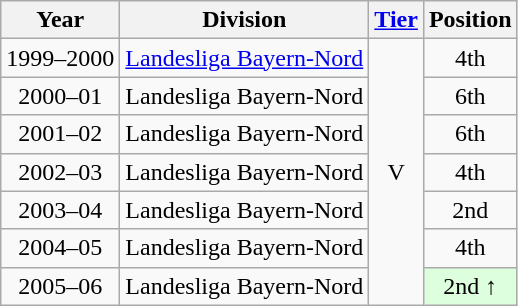<table class="wikitable">
<tr>
<th>Year</th>
<th>Division</th>
<th><a href='#'>Tier</a></th>
<th>Position</th>
</tr>
<tr align="center">
<td>1999–2000</td>
<td align="left"><a href='#'>Landesliga Bayern-Nord</a></td>
<td rowspan=7>V</td>
<td>4th</td>
</tr>
<tr align="center">
<td>2000–01</td>
<td align="left">Landesliga Bayern-Nord</td>
<td>6th</td>
</tr>
<tr align="center">
<td>2001–02</td>
<td align="left">Landesliga Bayern-Nord</td>
<td>6th</td>
</tr>
<tr align="center">
<td>2002–03</td>
<td align="left">Landesliga Bayern-Nord</td>
<td>4th</td>
</tr>
<tr align="center">
<td>2003–04</td>
<td align="left">Landesliga Bayern-Nord</td>
<td>2nd</td>
</tr>
<tr align="center">
<td>2004–05</td>
<td align="left">Landesliga Bayern-Nord</td>
<td>4th</td>
</tr>
<tr align="center">
<td>2005–06</td>
<td align="left">Landesliga Bayern-Nord</td>
<td bgcolor="#ddffdd">2nd ↑</td>
</tr>
</table>
